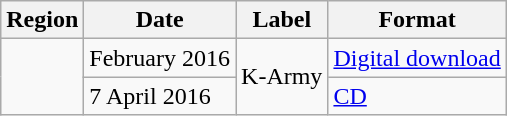<table class="wikitable plainrowheaders">
<tr>
<th scope="col">Region</th>
<th scope="col">Date</th>
<th scope="col">Label</th>
<th scope="col">Format</th>
</tr>
<tr>
<td rowspan="2"></td>
<td>February 2016</td>
<td rowspan="2">K-Army</td>
<td><a href='#'>Digital download</a></td>
</tr>
<tr>
<td>7 April 2016</td>
<td><a href='#'>CD</a></td>
</tr>
</table>
